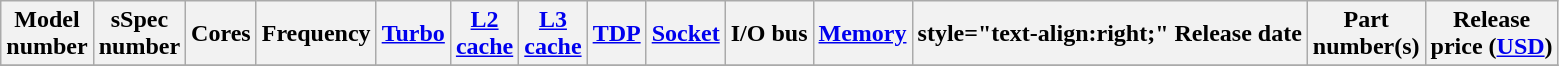<table class="wikitable">
<tr>
<th>Model<br>number</th>
<th>sSpec<br>number</th>
<th>Cores</th>
<th>Frequency</th>
<th><a href='#'>Turbo</a></th>
<th><a href='#'>L2<br>cache</a></th>
<th><a href='#'>L3<br>cache</a></th>
<th><a href='#'>TDP</a></th>
<th><a href='#'>Socket</a></th>
<th>I/O bus</th>
<th><a href='#'>Memory</a><br></th>
<th>style="text-align:right;"  Release date</th>
<th>Part<br>number(s)</th>
<th>Release<br>price (<a href='#'>USD</a>)<br></th>
</tr>
<tr>
</tr>
</table>
